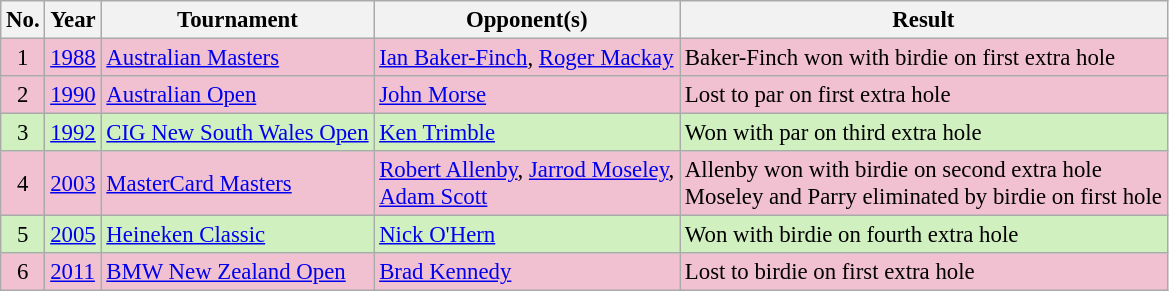<table class="wikitable" style="font-size:95%;">
<tr>
<th>No.</th>
<th>Year</th>
<th>Tournament</th>
<th>Opponent(s)</th>
<th>Result</th>
</tr>
<tr style="background:#F2C1D1;">
<td align=center>1</td>
<td><a href='#'>1988</a></td>
<td><a href='#'>Australian Masters</a></td>
<td> <a href='#'>Ian Baker-Finch</a>,  <a href='#'>Roger Mackay</a></td>
<td>Baker-Finch won with birdie on first extra hole</td>
</tr>
<tr style="background:#F2C1D1;">
<td align=center>2</td>
<td><a href='#'>1990</a></td>
<td><a href='#'>Australian Open</a></td>
<td> <a href='#'>John Morse</a></td>
<td>Lost to par on first extra hole</td>
</tr>
<tr style="background:#D0F0C0;">
<td align=center>3</td>
<td><a href='#'>1992</a></td>
<td><a href='#'>CIG New South Wales Open</a></td>
<td> <a href='#'>Ken Trimble</a></td>
<td>Won with par on third extra hole</td>
</tr>
<tr style="background:#F2C1D1;">
<td align=center>4</td>
<td><a href='#'>2003</a></td>
<td><a href='#'>MasterCard Masters</a></td>
<td> <a href='#'>Robert Allenby</a>,  <a href='#'>Jarrod Moseley</a>,<br> <a href='#'>Adam Scott</a></td>
<td>Allenby won with birdie on second extra hole<br>Moseley and Parry eliminated by birdie on first hole</td>
</tr>
<tr style="background:#D0F0C0;">
<td align=center>5</td>
<td><a href='#'>2005</a></td>
<td><a href='#'>Heineken Classic</a></td>
<td> <a href='#'>Nick O'Hern</a></td>
<td>Won with birdie on fourth extra hole</td>
</tr>
<tr style="background:#F2C1D1;">
<td align=center>6</td>
<td><a href='#'>2011</a></td>
<td><a href='#'>BMW New Zealand Open</a></td>
<td> <a href='#'>Brad Kennedy</a></td>
<td>Lost to birdie on first extra hole</td>
</tr>
</table>
